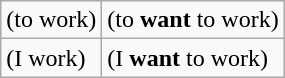<table class="wikitable">
<tr>
<td> (to work)</td>
<td> (to <strong>want</strong> to work)</td>
</tr>
<tr>
<td> (I work)</td>
<td> (I <strong>want</strong> to work)</td>
</tr>
</table>
